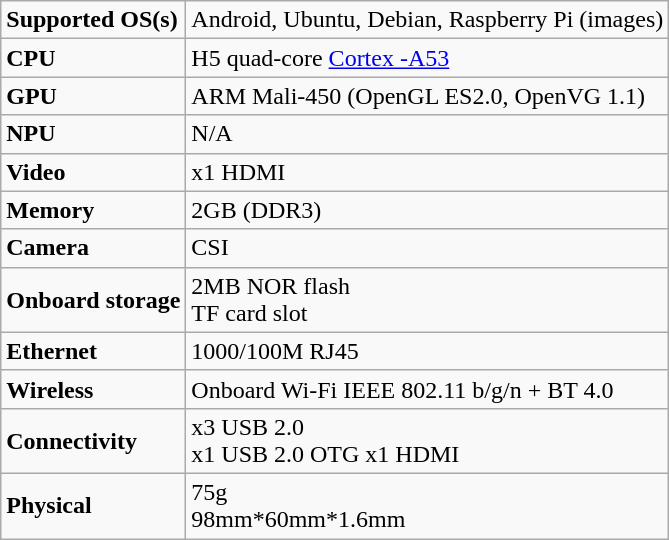<table class="wikitable">
<tr>
<td><strong>Supported OS(s)</strong></td>
<td>Android, Ubuntu, Debian, Raspberry Pi (images)</td>
</tr>
<tr>
<td><strong>CPU</strong></td>
<td>H5 quad-core <a href='#'>Cortex -A53</a></td>
</tr>
<tr>
<td><strong>GPU</strong></td>
<td>ARM Mali-450 (OpenGL ES2.0, OpenVG 1.1)</td>
</tr>
<tr>
<td><strong>NPU</strong></td>
<td>N/A</td>
</tr>
<tr>
<td><strong>Video</strong></td>
<td>x1 HDMI</td>
</tr>
<tr>
<td><strong>Memory</strong></td>
<td>2GB (DDR3)</td>
</tr>
<tr>
<td><strong>Camera</strong></td>
<td>CSI</td>
</tr>
<tr>
<td><strong>Onboard storage</strong></td>
<td>2MB NOR flash<br>TF card slot</td>
</tr>
<tr>
<td><strong>Ethernet</strong></td>
<td>1000/100M RJ45</td>
</tr>
<tr>
<td><strong>Wireless</strong></td>
<td>Onboard Wi-Fi IEEE 802.11 b/g/n + BT 4.0</td>
</tr>
<tr>
<td><strong>Connectivity</strong></td>
<td>x3 USB 2.0<br>x1 USB 2.0 OTG
x1 HDMI</td>
</tr>
<tr>
<td><strong>Physical</strong></td>
<td>75g<br>98mm*60mm*1.6mm</td>
</tr>
</table>
